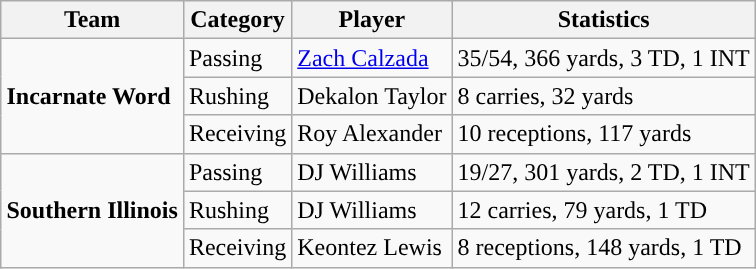<table class="wikitable" style="float: right;">
<tr>
<th>Team</th>
<th>Category</th>
<th>Player</th>
<th>Statistics</th>
</tr>
<tr>
<td rowspan=3><strong>Incarnate Word</strong></td>
<td>Passing</td>
<td><a href='#'>Zach Calzada</a></td>
<td>35/54, 366 yards, 3 TD, 1 INT</td>
</tr>
<tr>
<td>Rushing</td>
<td>Dekalon Taylor</td>
<td>8 carries, 32 yards</td>
</tr>
<tr>
<td>Receiving</td>
<td>Roy Alexander</td>
<td>10 receptions, 117 yards</td>
</tr>
<tr>
<td rowspan=3><strong>Southern Illinois</strong></td>
<td>Passing</td>
<td>DJ Williams</td>
<td>19/27, 301 yards, 2 TD, 1 INT</td>
</tr>
<tr>
<td>Rushing</td>
<td>DJ Williams</td>
<td>12 carries, 79 yards, 1 TD</td>
</tr>
<tr>
<td>Receiving</td>
<td>Keontez Lewis</td>
<td>8 receptions, 148 yards, 1 TD</td>
</tr>
</table>
